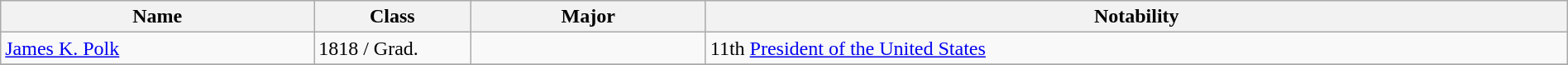<table class="wikitable" width="100%">
<tr>
<th width="20%">Name</th>
<th width="10%">Class</th>
<th width="15%">Major</th>
<th width="55%">Notability</th>
</tr>
<tr>
<td><a href='#'>James K. Polk</a></td>
<td>1818 / Grad.</td>
<td></td>
<td>11th <a href='#'>President of the United States</a></td>
</tr>
<tr>
</tr>
</table>
